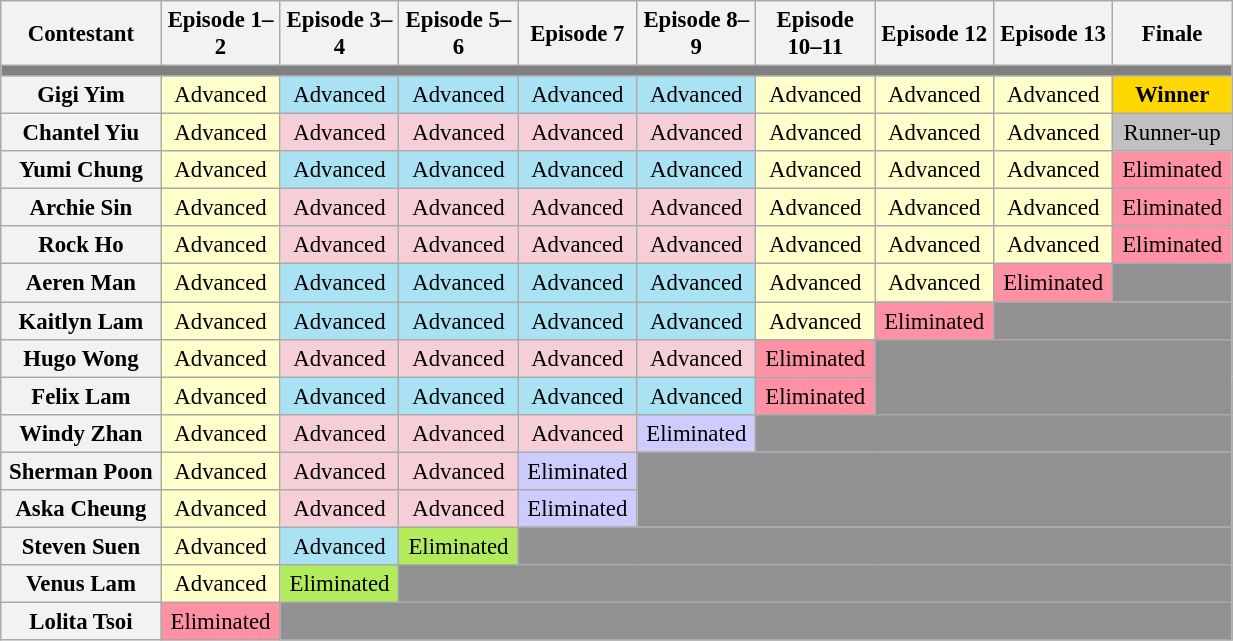<table class="wikitable"  style="text-align:center; font-size:95%; width:65%;">
<tr>
<th style="width:12%;">Contestant</th>
<th style="width:8%;">Episode 1–2</th>
<th style="width:8%;">Episode 3–4</th>
<th style="width:8%;">Episode 5–6</th>
<th style="width:8%;">Episode 7</th>
<th style="width:8%;">Episode 8–9</th>
<th style="width:8%;">Episode 10–11</th>
<th style="width:8%;">Episode 12</th>
<th style="width:8%;">Episode 13</th>
<th style="width:8%;">Finale</th>
</tr>
<tr>
<th colspan="10" style="background:gray;"></th>
</tr>
<tr>
<th>Gigi Yim</th>
<td style="background:#FFFFCC;">Advanced</td>
<td style="background:#A9E2F3;">Advanced</td>
<td style="background:#A9E2F3;">Advanced</td>
<td style="background:#A9E2F3;">Advanced</td>
<td style="background:#A9E2F3;">Advanced</td>
<td style="background:#FFFFCC;">Advanced</td>
<td style="background:#FFFFCC;">Advanced</td>
<td style="background:#FFFFCC;">Advanced</td>
<th style="background:Gold">Winner</th>
</tr>
<tr>
<th>Chantel Yiu</th>
<td style="background:#FFFFCC;">Advanced</td>
<td style="background:#F6CED8;">Advanced</td>
<td style="background:#F6CED8;">Advanced</td>
<td style="background:#F6CED8;">Advanced</td>
<td style="background:#F6CED8;">Advanced</td>
<td style="background:#FFFFCC;">Advanced</td>
<td style="background:#FFFFCC;">Advanced</td>
<td style="background:#FFFFCC;">Advanced</td>
<td style="background:Silver;">Runner-up</td>
</tr>
<tr>
<th>Yumi Chung</th>
<td style="background:#FFFFCC;">Advanced</td>
<td style="background:#A9E2F3;">Advanced</td>
<td style="background:#A9E2F3;">Advanced</td>
<td style="background:#A9E2F3;">Advanced</td>
<td style="background:#A9E2F3;">Advanced</td>
<td style="background:#FFFFCC;">Advanced</td>
<td style="background:#FFFFCC;">Advanced</td>
<td style="background:#FFFFCC;">Advanced</td>
<td style="background:#FF91A4;">Eliminated</td>
</tr>
<tr>
<th>Archie Sin</th>
<td style="background:#FFFFCC;">Advanced</td>
<td style="background:#F6CED8;">Advanced</td>
<td style="background:#F6CED8;">Advanced</td>
<td style="background:#F6CED8;">Advanced</td>
<td style="background:#F6CED8;">Advanced</td>
<td style="background:#FFFFCC;">Advanced</td>
<td style="background:#FFFFCC;">Advanced</td>
<td style="background:#FFFFCC;">Advanced</td>
<td style="background:#FF91A4;">Eliminated</td>
</tr>
<tr>
<th>Rock Ho</th>
<td style="background:#FFFFCC;">Advanced</td>
<td style="background:#F6CED8;">Advanced</td>
<td style="background:#F6CED8;">Advanced</td>
<td style="background:#F6CED8;">Advanced</td>
<td style="background:#F6CED8;">Advanced</td>
<td style="background:#FFFFCC;">Advanced</td>
<td style="background:#FFFFCC;">Advanced</td>
<td style="background:#FFFFCC;">Advanced</td>
<td style="background:#FF91A4;">Eliminated</td>
</tr>
<tr>
<th>Aeren Man</th>
<td style="background:#FFFFCC;">Advanced</td>
<td style="background:#A9E2F3;">Advanced</td>
<td style="background:#A9E2F3;">Advanced</td>
<td style="background:#A9E2F3;">Advanced</td>
<td style="background:#A9E2F3;">Advanced</td>
<td style="background:#FFFFCC;">Advanced</td>
<td style="background:#FFFFCC;">Advanced</td>
<td style="background:#FF91A4;">Eliminated</td>
<td colspan="1" rowspan="1" style="background:#919191;"></td>
</tr>
<tr>
<th>Kaitlyn Lam</th>
<td style="background:#FFFFCC;">Advanced</td>
<td style="background:#A9E2F3;">Advanced</td>
<td style="background:#A9E2F3;">Advanced</td>
<td style="background:#A9E2F3;">Advanced</td>
<td style="background:#A9E2F3;">Advanced</td>
<td style="background:#FFFFCC;">Advanced</td>
<td style="background:#FF91A4;">Eliminated</td>
<td colspan="2" rowspan="1" style="background:#919191;"></td>
</tr>
<tr>
<th>Hugo Wong</th>
<td style="background:#FFFFCC;">Advanced</td>
<td style="background:#F6CED8;">Advanced</td>
<td style="background:#F6CED8;">Advanced</td>
<td style="background:#F6CED8;">Advanced</td>
<td style="background:#F6CED8;">Advanced</td>
<td style="background:#FF91A4;">Eliminated</td>
<td colspan="3" rowspan="2" style="background:#919191;"></td>
</tr>
<tr>
<th>Felix Lam</th>
<td style="background:#FFFFCC;">Advanced</td>
<td style="background:#A9E2F3;">Advanced</td>
<td style="background:#A9E2F3;">Advanced</td>
<td style="background:#A9E2F3;">Advanced</td>
<td style="background:#A9E2F3;">Advanced</td>
<td style="background:#FF91A4;">Eliminated</td>
</tr>
<tr>
<th>Windy Zhan</th>
<td style="background:#FFFFCC;">Advanced</td>
<td style="background:#F6CED8;">Advanced</td>
<td style="background:#F6CED8;">Advanced</td>
<td style="background:#F6CED8;">Advanced</td>
<td style="background:#ccf;">Eliminated</td>
<td colspan="4" rowspan="" style="background:#919191;"></td>
</tr>
<tr>
<th>Sherman Poon</th>
<td style="background:#FFFFCC;">Advanced</td>
<td style="background:#F6CED8;">Advanced</td>
<td style="background:#F6CED8;">Advanced</td>
<td style="background:#ccf;">Eliminated</td>
<td colspan="5" rowspan="2" style="background:#919191;"></td>
</tr>
<tr>
<th>Aska Cheung</th>
<td style="background:#FFFFCC;">Advanced</td>
<td style="background:#F6CED8;">Advanced</td>
<td style="background:#F6CED8;">Advanced</td>
<td style="background:#ccf;">Eliminated</td>
</tr>
<tr>
<th>Steven Suen</th>
<td style="background:#FFFFCC;">Advanced</td>
<td style="background:#A9E2F3;">Advanced</td>
<td style="background:#B2EC5D;">Eliminated</td>
<td colspan="6" rowspan="1" style="background:#919191;"></td>
</tr>
<tr>
<th>Venus Lam</th>
<td style="background:#FFFFCC;">Advanced</td>
<td style="background:#B2EC5D;">Eliminated</td>
<td colspan="8" rowspan="1" style="background:#919191;"></td>
</tr>
<tr>
<th>Lolita Tsoi</th>
<td style="background:#FF91A4;">Eliminated</td>
<td colspan="9" rowspan="1" style="background:#919191;"></td>
</tr>
</table>
